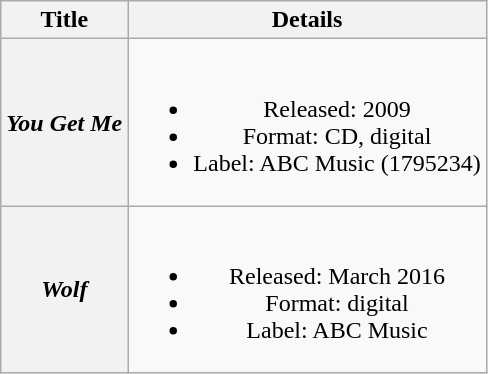<table class="wikitable plainrowheaders" style="text-align:center;" border="1">
<tr>
<th>Title</th>
<th>Details</th>
</tr>
<tr>
<th scope="row"><em>You Get Me</em></th>
<td><br><ul><li>Released: 2009</li><li>Format: CD, digital</li><li>Label: ABC Music (1795234)</li></ul></td>
</tr>
<tr>
<th scope="row"><em>Wolf</em></th>
<td><br><ul><li>Released: March 2016</li><li>Format: digital</li><li>Label: ABC Music</li></ul></td>
</tr>
</table>
